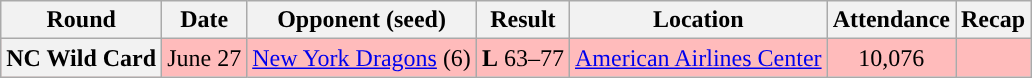<table class="wikitable" style="text-align:center">
<tr>
<th>Round</th>
<th>Date</th>
<th>Opponent (seed)</th>
<th>Result</th>
<th>Location</th>
<th>Attendance</th>
<th>Recap</th>
</tr>
<tr bgcolor="ffbbbb">
<th>NC Wild Card</th>
<td>June 27</td>
<td><a href='#'>New York Dragons</a> (6)</td>
<td><strong>L</strong> 63–77</td>
<td><a href='#'>American Airlines Center</a></td>
<td>10,076</td>
<td></td>
</tr>
</table>
